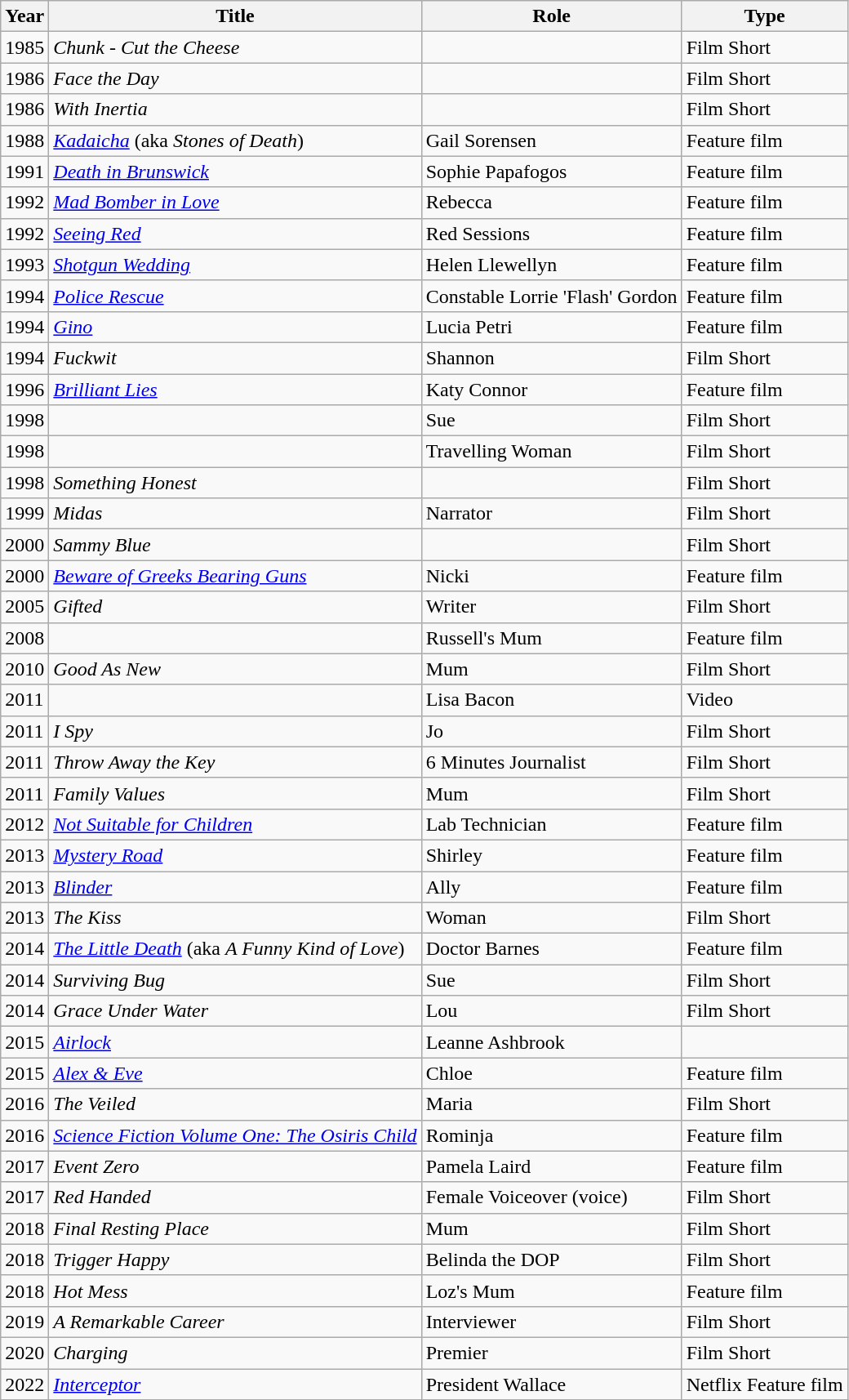<table class="wikitable sortable">
<tr>
<th>Year</th>
<th>Title</th>
<th>Role</th>
<th class="unsortable">Type</th>
</tr>
<tr>
<td>1985</td>
<td><em>Chunk - Cut the Cheese</em></td>
<td></td>
<td>Film Short</td>
</tr>
<tr>
<td>1986</td>
<td><em>Face the Day</em></td>
<td></td>
<td>Film Short</td>
</tr>
<tr>
<td>1986</td>
<td><em>With Inertia</em></td>
<td></td>
<td>Film Short</td>
</tr>
<tr>
<td>1988</td>
<td><em><a href='#'>Kadaicha</a></em> (aka <em>Stones of Death</em>)</td>
<td>Gail Sorensen</td>
<td>Feature film</td>
</tr>
<tr>
<td>1991</td>
<td><em><a href='#'>Death in Brunswick</a></em></td>
<td>Sophie Papafogos</td>
<td>Feature film</td>
</tr>
<tr>
<td>1992</td>
<td><em><a href='#'>Mad Bomber in Love</a></em></td>
<td>Rebecca</td>
<td>Feature film</td>
</tr>
<tr>
<td>1992</td>
<td><em><a href='#'>Seeing Red</a></em></td>
<td>Red Sessions</td>
<td>Feature film</td>
</tr>
<tr>
<td>1993</td>
<td><em><a href='#'>Shotgun Wedding</a></em></td>
<td>Helen Llewellyn</td>
<td>Feature film</td>
</tr>
<tr>
<td>1994</td>
<td><em><a href='#'>Police Rescue</a></em></td>
<td>Constable Lorrie 'Flash' Gordon</td>
<td>Feature film</td>
</tr>
<tr>
<td>1994</td>
<td><em><a href='#'>Gino</a></em></td>
<td>Lucia Petri</td>
<td>Feature film</td>
</tr>
<tr>
<td>1994</td>
<td><em>Fuckwit</em></td>
<td>Shannon</td>
<td>Film Short</td>
</tr>
<tr>
<td>1996</td>
<td><em><a href='#'>Brilliant Lies</a></em></td>
<td>Katy Connor</td>
<td>Feature film</td>
</tr>
<tr>
<td>1998</td>
<td><em></em></td>
<td>Sue</td>
<td>Film Short</td>
</tr>
<tr>
<td>1998</td>
<td><em></em></td>
<td>Travelling Woman</td>
<td>Film Short</td>
</tr>
<tr>
<td>1998</td>
<td><em>Something Honest</em></td>
<td></td>
<td>Film Short</td>
</tr>
<tr>
<td>1999</td>
<td><em>Midas</em></td>
<td>Narrator</td>
<td>Film Short</td>
</tr>
<tr>
<td>2000</td>
<td><em>Sammy Blue</em></td>
<td></td>
<td>Film Short</td>
</tr>
<tr>
<td>2000</td>
<td><em><a href='#'>Beware of Greeks Bearing Guns</a></em></td>
<td>Nicki</td>
<td>Feature film</td>
</tr>
<tr>
<td>2005</td>
<td><em>Gifted</em></td>
<td>Writer</td>
<td>Film Short</td>
</tr>
<tr>
<td>2008</td>
<td><em></em></td>
<td>Russell's Mum</td>
<td>Feature film</td>
</tr>
<tr>
<td>2010</td>
<td><em>Good As New</em></td>
<td>Mum</td>
<td>Film Short</td>
</tr>
<tr>
<td>2011</td>
<td><em></em></td>
<td>Lisa Bacon</td>
<td>Video</td>
</tr>
<tr>
<td>2011</td>
<td><em>I Spy</em></td>
<td>Jo</td>
<td>Film Short</td>
</tr>
<tr>
<td>2011</td>
<td><em>Throw Away the Key</em></td>
<td>6 Minutes Journalist</td>
<td>Film Short</td>
</tr>
<tr>
<td>2011</td>
<td><em>Family Values</em></td>
<td>Mum</td>
<td>Film Short</td>
</tr>
<tr>
<td>2012</td>
<td><em><a href='#'>Not Suitable for Children</a></em></td>
<td>Lab Technician</td>
<td>Feature film</td>
</tr>
<tr>
<td>2013</td>
<td><em><a href='#'>Mystery Road</a></em></td>
<td>Shirley</td>
<td>Feature film</td>
</tr>
<tr>
<td>2013</td>
<td><em><a href='#'>Blinder</a></em></td>
<td>Ally</td>
<td>Feature film </td>
</tr>
<tr>
<td>2013</td>
<td><em>The Kiss</em></td>
<td>Woman</td>
<td>Film Short</td>
</tr>
<tr>
<td>2014</td>
<td><em><a href='#'>The Little Death</a></em> (aka <em>A Funny Kind of Love</em>)</td>
<td>Doctor Barnes</td>
<td>Feature film</td>
</tr>
<tr>
<td>2014</td>
<td><em>Surviving Bug</em></td>
<td>Sue</td>
<td>Film Short</td>
</tr>
<tr>
<td>2014</td>
<td><em>Grace Under Water</em></td>
<td>Lou</td>
<td>Film Short</td>
</tr>
<tr>
<td>2015</td>
<td><em><a href='#'>Airlock</a></em></td>
<td>Leanne Ashbrook</td>
<td></td>
</tr>
<tr>
<td>2015</td>
<td><em><a href='#'>Alex & Eve</a></em></td>
<td>Chloe</td>
<td>Feature film</td>
</tr>
<tr>
<td>2016</td>
<td><em>The Veiled</em></td>
<td>Maria</td>
<td>Film Short</td>
</tr>
<tr>
<td>2016</td>
<td><em><a href='#'>Science Fiction Volume One: The Osiris Child</a></em></td>
<td>Rominja</td>
<td>Feature film</td>
</tr>
<tr>
<td>2017</td>
<td><em>Event Zero</em></td>
<td>Pamela Laird</td>
<td>Feature film</td>
</tr>
<tr>
<td>2017</td>
<td><em>Red Handed</em></td>
<td>Female Voiceover (voice)</td>
<td>Film Short</td>
</tr>
<tr>
<td>2018</td>
<td><em>Final Resting Place</em></td>
<td>Mum</td>
<td>Film Short</td>
</tr>
<tr>
<td>2018</td>
<td><em>Trigger Happy</em></td>
<td>Belinda the DOP</td>
<td>Film Short</td>
</tr>
<tr>
<td>2018</td>
<td><em>Hot Mess</em></td>
<td>Loz's Mum</td>
<td>Feature film</td>
</tr>
<tr>
<td>2019</td>
<td><em>A Remarkable Career</em></td>
<td>Interviewer</td>
<td>Film Short</td>
</tr>
<tr>
<td>2020</td>
<td><em>Charging</em></td>
<td>Premier</td>
<td>Film Short</td>
</tr>
<tr>
<td>2022</td>
<td><em><a href='#'>Interceptor</a></em></td>
<td>President Wallace</td>
<td>Netflix Feature film</td>
</tr>
</table>
